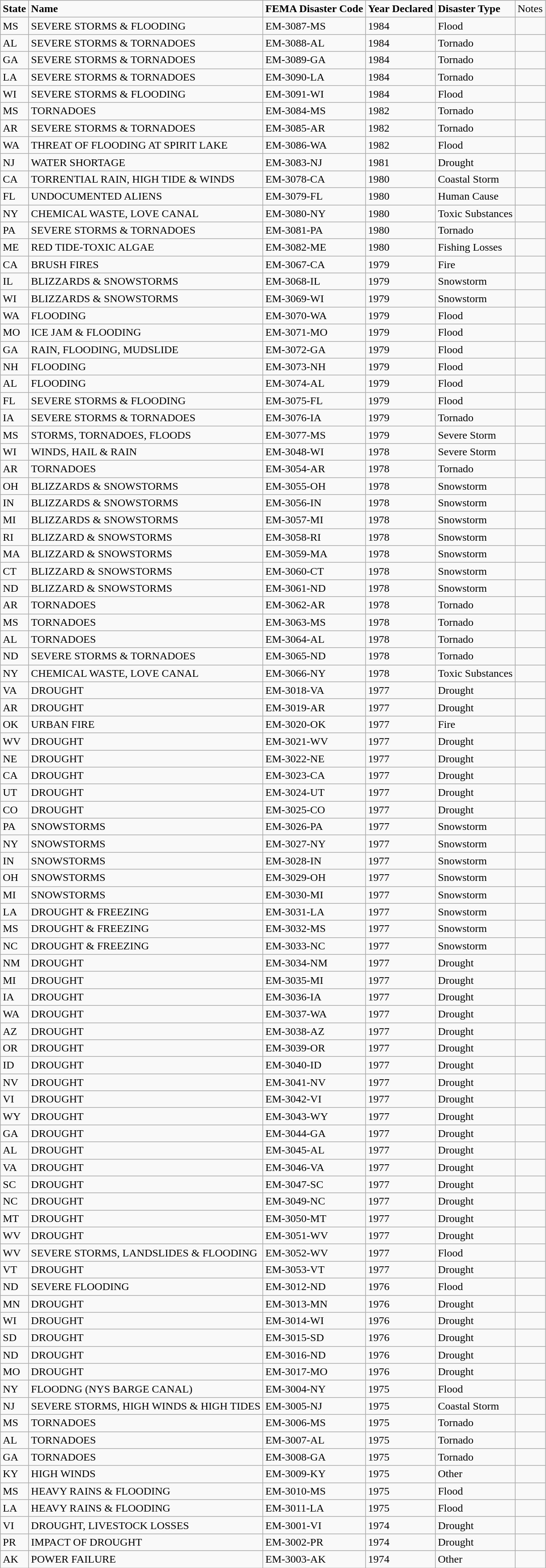<table class="wikitable sortable mw-collapsible mw-collapsed">
<tr>
<td><strong>State</strong></td>
<td><strong>Name</strong></td>
<td><strong>FEMA Disaster Code</strong></td>
<td><strong>Year Declared</strong></td>
<td><strong>Disaster Type</strong></td>
<td>Notes</td>
</tr>
<tr>
<td>MS</td>
<td>SEVERE STORMS & FLOODING</td>
<td>EM-3087-MS</td>
<td>1984</td>
<td>Flood</td>
<td></td>
</tr>
<tr>
<td>AL</td>
<td>SEVERE STORMS & TORNADOES</td>
<td>EM-3088-AL</td>
<td>1984</td>
<td>Tornado</td>
<td></td>
</tr>
<tr>
<td>GA</td>
<td>SEVERE STORMS & TORNADOES</td>
<td>EM-3089-GA</td>
<td>1984</td>
<td>Tornado</td>
<td></td>
</tr>
<tr>
<td>LA</td>
<td>SEVERE STORMS & TORNADOES</td>
<td>EM-3090-LA</td>
<td>1984</td>
<td>Tornado</td>
<td></td>
</tr>
<tr>
<td>WI</td>
<td>SEVERE STORMS & FLOODING</td>
<td>EM-3091-WI</td>
<td>1984</td>
<td>Flood</td>
<td></td>
</tr>
<tr>
<td>MS</td>
<td>TORNADOES</td>
<td>EM-3084-MS</td>
<td>1982</td>
<td>Tornado</td>
<td></td>
</tr>
<tr>
<td>AR</td>
<td>SEVERE STORMS & TORNADOES</td>
<td>EM-3085-AR</td>
<td>1982</td>
<td>Tornado</td>
<td></td>
</tr>
<tr>
<td>WA</td>
<td>THREAT OF FLOODING AT SPIRIT LAKE</td>
<td>EM-3086-WA</td>
<td>1982</td>
<td>Flood</td>
<td></td>
</tr>
<tr>
<td>NJ</td>
<td>WATER SHORTAGE</td>
<td>EM-3083-NJ</td>
<td>1981</td>
<td>Drought</td>
<td></td>
</tr>
<tr>
<td>CA</td>
<td>TORRENTIAL RAIN, HIGH TIDE & WINDS</td>
<td>EM-3078-CA</td>
<td>1980</td>
<td>Coastal Storm</td>
<td></td>
</tr>
<tr>
<td>FL</td>
<td>UNDOCUMENTED ALIENS</td>
<td>EM-3079-FL</td>
<td>1980</td>
<td>Human Cause</td>
<td></td>
</tr>
<tr>
<td>NY</td>
<td>CHEMICAL WASTE, LOVE CANAL</td>
<td>EM-3080-NY</td>
<td>1980</td>
<td>Toxic Substances</td>
<td></td>
</tr>
<tr>
<td>PA</td>
<td>SEVERE STORMS & TORNADOES</td>
<td>EM-3081-PA</td>
<td>1980</td>
<td>Tornado</td>
<td></td>
</tr>
<tr>
<td>ME</td>
<td>RED TIDE-TOXIC ALGAE</td>
<td>EM-3082-ME</td>
<td>1980</td>
<td>Fishing Losses</td>
<td></td>
</tr>
<tr>
<td>CA</td>
<td>BRUSH FIRES</td>
<td>EM-3067-CA</td>
<td>1979</td>
<td>Fire</td>
<td></td>
</tr>
<tr>
<td>IL</td>
<td>BLIZZARDS & SNOWSTORMS</td>
<td>EM-3068-IL</td>
<td>1979</td>
<td>Snowstorm</td>
<td></td>
</tr>
<tr>
<td>WI</td>
<td>BLIZZARDS & SNOWSTORMS</td>
<td>EM-3069-WI</td>
<td>1979</td>
<td>Snowstorm</td>
<td></td>
</tr>
<tr>
<td>WA</td>
<td>FLOODING</td>
<td>EM-3070-WA</td>
<td>1979</td>
<td>Flood</td>
<td></td>
</tr>
<tr>
<td>MO</td>
<td>ICE JAM & FLOODING</td>
<td>EM-3071-MO</td>
<td>1979</td>
<td>Flood</td>
<td></td>
</tr>
<tr>
<td>GA</td>
<td>RAIN, FLOODING, MUDSLIDE</td>
<td>EM-3072-GA</td>
<td>1979</td>
<td>Flood</td>
<td></td>
</tr>
<tr>
<td>NH</td>
<td>FLOODING</td>
<td>EM-3073-NH</td>
<td>1979</td>
<td>Flood</td>
<td></td>
</tr>
<tr>
<td>AL</td>
<td>FLOODING</td>
<td>EM-3074-AL</td>
<td>1979</td>
<td>Flood</td>
<td></td>
</tr>
<tr>
<td>FL</td>
<td>SEVERE STORMS & FLOODING</td>
<td>EM-3075-FL</td>
<td>1979</td>
<td>Flood</td>
<td></td>
</tr>
<tr>
<td>IA</td>
<td>SEVERE STORMS & TORNADOES</td>
<td>EM-3076-IA</td>
<td>1979</td>
<td>Tornado</td>
<td></td>
</tr>
<tr>
<td>MS</td>
<td>STORMS, TORNADOES, FLOODS</td>
<td>EM-3077-MS</td>
<td>1979</td>
<td>Severe Storm</td>
<td></td>
</tr>
<tr>
<td>WI</td>
<td>WINDS, HAIL & RAIN</td>
<td>EM-3048-WI</td>
<td>1978</td>
<td>Severe Storm</td>
<td></td>
</tr>
<tr>
<td>AR</td>
<td>TORNADOES</td>
<td>EM-3054-AR</td>
<td>1978</td>
<td>Tornado</td>
<td></td>
</tr>
<tr>
<td>OH</td>
<td>BLIZZARDS & SNOWSTORMS</td>
<td>EM-3055-OH</td>
<td>1978</td>
<td>Snowstorm</td>
<td></td>
</tr>
<tr>
<td>IN</td>
<td>BLIZZARDS & SNOWSTORMS</td>
<td>EM-3056-IN</td>
<td>1978</td>
<td>Snowstorm</td>
<td></td>
</tr>
<tr>
<td>MI</td>
<td>BLIZZARDS & SNOWSTORMS</td>
<td>EM-3057-MI</td>
<td>1978</td>
<td>Snowstorm</td>
<td></td>
</tr>
<tr>
<td>RI</td>
<td>BLIZZARD & SNOWSTORMS</td>
<td>EM-3058-RI</td>
<td>1978</td>
<td>Snowstorm</td>
<td></td>
</tr>
<tr>
<td>MA</td>
<td>BLIZZARD & SNOWSTORMS</td>
<td>EM-3059-MA</td>
<td>1978</td>
<td>Snowstorm</td>
<td></td>
</tr>
<tr>
<td>CT</td>
<td>BLIZZARD & SNOWSTORMS</td>
<td>EM-3060-CT</td>
<td>1978</td>
<td>Snowstorm</td>
<td></td>
</tr>
<tr>
<td>ND</td>
<td>BLIZZARD & SNOWSTORMS</td>
<td>EM-3061-ND</td>
<td>1978</td>
<td>Snowstorm</td>
<td></td>
</tr>
<tr>
<td>AR</td>
<td>TORNADOES</td>
<td>EM-3062-AR</td>
<td>1978</td>
<td>Tornado</td>
<td></td>
</tr>
<tr>
<td>MS</td>
<td>TORNADOES</td>
<td>EM-3063-MS</td>
<td>1978</td>
<td>Tornado</td>
<td></td>
</tr>
<tr>
<td>AL</td>
<td>TORNADOES</td>
<td>EM-3064-AL</td>
<td>1978</td>
<td>Tornado</td>
<td></td>
</tr>
<tr>
<td>ND</td>
<td>SEVERE STORMS & TORNADOES</td>
<td>EM-3065-ND</td>
<td>1978</td>
<td>Tornado</td>
<td></td>
</tr>
<tr>
<td>NY</td>
<td>CHEMICAL WASTE, LOVE CANAL</td>
<td>EM-3066-NY</td>
<td>1978</td>
<td>Toxic Substances</td>
<td></td>
</tr>
<tr>
<td>VA</td>
<td>DROUGHT</td>
<td>EM-3018-VA</td>
<td>1977</td>
<td>Drought</td>
<td></td>
</tr>
<tr>
<td>AR</td>
<td>DROUGHT</td>
<td>EM-3019-AR</td>
<td>1977</td>
<td>Drought</td>
<td></td>
</tr>
<tr>
<td>OK</td>
<td>URBAN FIRE</td>
<td>EM-3020-OK</td>
<td>1977</td>
<td>Fire</td>
<td></td>
</tr>
<tr>
<td>WV</td>
<td>DROUGHT</td>
<td>EM-3021-WV</td>
<td>1977</td>
<td>Drought</td>
<td></td>
</tr>
<tr>
<td>NE</td>
<td>DROUGHT</td>
<td>EM-3022-NE</td>
<td>1977</td>
<td>Drought</td>
<td></td>
</tr>
<tr>
<td>CA</td>
<td>DROUGHT</td>
<td>EM-3023-CA</td>
<td>1977</td>
<td>Drought</td>
<td></td>
</tr>
<tr>
<td>UT</td>
<td>DROUGHT</td>
<td>EM-3024-UT</td>
<td>1977</td>
<td>Drought</td>
<td></td>
</tr>
<tr>
<td>CO</td>
<td>DROUGHT</td>
<td>EM-3025-CO</td>
<td>1977</td>
<td>Drought</td>
<td></td>
</tr>
<tr>
<td>PA</td>
<td>SNOWSTORMS</td>
<td>EM-3026-PA</td>
<td>1977</td>
<td>Snowstorm</td>
<td></td>
</tr>
<tr>
<td>NY</td>
<td>SNOWSTORMS</td>
<td>EM-3027-NY</td>
<td>1977</td>
<td>Snowstorm</td>
<td></td>
</tr>
<tr>
<td>IN</td>
<td>SNOWSTORMS</td>
<td>EM-3028-IN</td>
<td>1977</td>
<td>Snowstorm</td>
<td></td>
</tr>
<tr>
<td>OH</td>
<td>SNOWSTORMS</td>
<td>EM-3029-OH</td>
<td>1977</td>
<td>Snowstorm</td>
<td></td>
</tr>
<tr>
<td>MI</td>
<td>SNOWSTORMS</td>
<td>EM-3030-MI</td>
<td>1977</td>
<td>Snowstorm</td>
<td></td>
</tr>
<tr>
<td>LA</td>
<td>DROUGHT & FREEZING</td>
<td>EM-3031-LA</td>
<td>1977</td>
<td>Snowstorm</td>
<td></td>
</tr>
<tr>
<td>MS</td>
<td>DROUGHT & FREEZING</td>
<td>EM-3032-MS</td>
<td>1977</td>
<td>Snowstorm</td>
<td></td>
</tr>
<tr>
<td>NC</td>
<td>DROUGHT & FREEZING</td>
<td>EM-3033-NC</td>
<td>1977</td>
<td>Snowstorm</td>
<td></td>
</tr>
<tr>
<td>NM</td>
<td>DROUGHT</td>
<td>EM-3034-NM</td>
<td>1977</td>
<td>Drought</td>
<td></td>
</tr>
<tr>
<td>MI</td>
<td>DROUGHT</td>
<td>EM-3035-MI</td>
<td>1977</td>
<td>Drought</td>
<td></td>
</tr>
<tr>
<td>IA</td>
<td>DROUGHT</td>
<td>EM-3036-IA</td>
<td>1977</td>
<td>Drought</td>
<td></td>
</tr>
<tr>
<td>WA</td>
<td>DROUGHT</td>
<td>EM-3037-WA</td>
<td>1977</td>
<td>Drought</td>
<td></td>
</tr>
<tr>
<td>AZ</td>
<td>DROUGHT</td>
<td>EM-3038-AZ</td>
<td>1977</td>
<td>Drought</td>
<td></td>
</tr>
<tr>
<td>OR</td>
<td>DROUGHT</td>
<td>EM-3039-OR</td>
<td>1977</td>
<td>Drought</td>
<td></td>
</tr>
<tr>
<td>ID</td>
<td>DROUGHT</td>
<td>EM-3040-ID</td>
<td>1977</td>
<td>Drought</td>
<td></td>
</tr>
<tr>
<td>NV</td>
<td>DROUGHT</td>
<td>EM-3041-NV</td>
<td>1977</td>
<td>Drought</td>
<td></td>
</tr>
<tr>
<td>VI</td>
<td>DROUGHT</td>
<td>EM-3042-VI</td>
<td>1977</td>
<td>Drought</td>
<td></td>
</tr>
<tr>
<td>WY</td>
<td>DROUGHT</td>
<td>EM-3043-WY</td>
<td>1977</td>
<td>Drought</td>
<td></td>
</tr>
<tr>
<td>GA</td>
<td>DROUGHT</td>
<td>EM-3044-GA</td>
<td>1977</td>
<td>Drought</td>
<td></td>
</tr>
<tr>
<td>AL</td>
<td>DROUGHT</td>
<td>EM-3045-AL</td>
<td>1977</td>
<td>Drought</td>
<td></td>
</tr>
<tr>
<td>VA</td>
<td>DROUGHT</td>
<td>EM-3046-VA</td>
<td>1977</td>
<td>Drought</td>
<td></td>
</tr>
<tr>
<td>SC</td>
<td>DROUGHT</td>
<td>EM-3047-SC</td>
<td>1977</td>
<td>Drought</td>
<td></td>
</tr>
<tr>
<td>NC</td>
<td>DROUGHT</td>
<td>EM-3049-NC</td>
<td>1977</td>
<td>Drought</td>
<td></td>
</tr>
<tr>
<td>MT</td>
<td>DROUGHT</td>
<td>EM-3050-MT</td>
<td>1977</td>
<td>Drought</td>
<td></td>
</tr>
<tr>
<td>WV</td>
<td>DROUGHT</td>
<td>EM-3051-WV</td>
<td>1977</td>
<td>Drought</td>
<td></td>
</tr>
<tr>
<td>WV</td>
<td>SEVERE STORMS, LANDSLIDES & FLOODING</td>
<td>EM-3052-WV</td>
<td>1977</td>
<td>Flood</td>
<td></td>
</tr>
<tr>
<td>VT</td>
<td>DROUGHT</td>
<td>EM-3053-VT</td>
<td>1977</td>
<td>Drought</td>
<td></td>
</tr>
<tr>
<td>ND</td>
<td>SEVERE FLOODING</td>
<td>EM-3012-ND</td>
<td>1976</td>
<td>Flood</td>
<td></td>
</tr>
<tr>
<td>MN</td>
<td>DROUGHT</td>
<td>EM-3013-MN</td>
<td>1976</td>
<td>Drought</td>
<td></td>
</tr>
<tr>
<td>WI</td>
<td>DROUGHT</td>
<td>EM-3014-WI</td>
<td>1976</td>
<td>Drought</td>
<td></td>
</tr>
<tr>
<td>SD</td>
<td>DROUGHT</td>
<td>EM-3015-SD</td>
<td>1976</td>
<td>Drought</td>
<td></td>
</tr>
<tr>
<td>ND</td>
<td>DROUGHT</td>
<td>EM-3016-ND</td>
<td>1976</td>
<td>Drought</td>
<td></td>
</tr>
<tr>
<td>MO</td>
<td>DROUGHT</td>
<td>EM-3017-MO</td>
<td>1976</td>
<td>Drought</td>
<td></td>
</tr>
<tr>
<td>NY</td>
<td>FLOODNG (NYS BARGE CANAL)</td>
<td>EM-3004-NY</td>
<td>1975</td>
<td>Flood</td>
<td></td>
</tr>
<tr>
<td>NJ</td>
<td>SEVERE STORMS, HIGH WINDS & HIGH TIDES</td>
<td>EM-3005-NJ</td>
<td>1975</td>
<td>Coastal Storm</td>
<td></td>
</tr>
<tr>
<td>MS</td>
<td>TORNADOES</td>
<td>EM-3006-MS</td>
<td>1975</td>
<td>Tornado</td>
<td></td>
</tr>
<tr>
<td>AL</td>
<td>TORNADOES</td>
<td>EM-3007-AL</td>
<td>1975</td>
<td>Tornado</td>
<td></td>
</tr>
<tr>
<td>GA</td>
<td>TORNADOES</td>
<td>EM-3008-GA</td>
<td>1975</td>
<td>Tornado</td>
<td></td>
</tr>
<tr>
<td>KY</td>
<td>HIGH WINDS</td>
<td>EM-3009-KY</td>
<td>1975</td>
<td>Other</td>
<td></td>
</tr>
<tr>
<td>MS</td>
<td>HEAVY RAINS & FLOODING</td>
<td>EM-3010-MS</td>
<td>1975</td>
<td>Flood</td>
<td></td>
</tr>
<tr>
<td>LA</td>
<td>HEAVY RAINS & FLOODING</td>
<td>EM-3011-LA</td>
<td>1975</td>
<td>Flood</td>
<td></td>
</tr>
<tr>
<td>VI</td>
<td>DROUGHT, LIVESTOCK LOSSES</td>
<td>EM-3001-VI</td>
<td>1974</td>
<td>Drought</td>
<td></td>
</tr>
<tr>
<td>PR</td>
<td>IMPACT OF DROUGHT</td>
<td>EM-3002-PR</td>
<td>1974</td>
<td>Drought</td>
<td></td>
</tr>
<tr>
<td>AK</td>
<td>POWER FAILURE</td>
<td>EM-3003-AK</td>
<td>1974</td>
<td>Other</td>
<td></td>
</tr>
</table>
